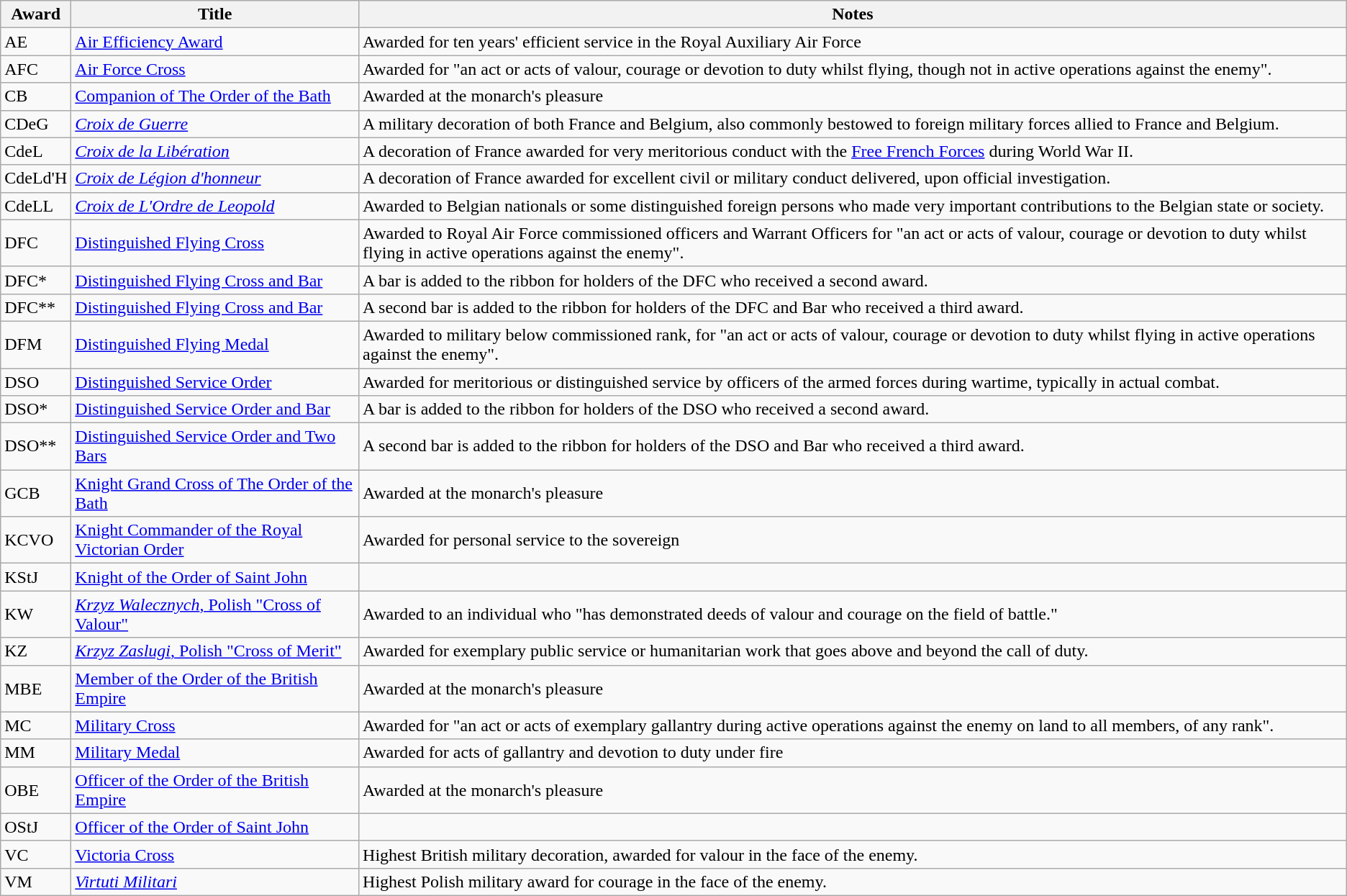<table class="wikitable">
<tr>
<th>Award</th>
<th>Title</th>
<th>Notes</th>
</tr>
<tr>
<td>AE</td>
<td><a href='#'>Air Efficiency Award</a></td>
<td>Awarded for ten years' efficient service in the Royal Auxiliary Air Force</td>
</tr>
<tr>
<td>AFC</td>
<td><a href='#'>Air Force Cross</a></td>
<td>Awarded for "an act or acts of valour, courage or devotion to duty whilst flying, though not in active operations against the enemy".</td>
</tr>
<tr>
<td>CB</td>
<td><a href='#'>Companion of The Order of the Bath</a></td>
<td>Awarded at the monarch's pleasure</td>
</tr>
<tr>
<td>CDeG</td>
<td><em><a href='#'>Croix de Guerre</a></em></td>
<td>A military decoration of both France and Belgium, also commonly bestowed to foreign military forces allied to France and Belgium.</td>
</tr>
<tr>
<td>CdeL</td>
<td><em><a href='#'>Croix de la Libération</a></em></td>
<td>A decoration of France awarded for very meritorious conduct with the <a href='#'>Free French Forces</a> during World War II.</td>
</tr>
<tr>
<td>CdeLd'H</td>
<td><em><a href='#'>Croix de Légion d'honneur</a></em></td>
<td>A decoration of France awarded for excellent civil or military conduct delivered, upon official investigation.</td>
</tr>
<tr>
<td>CdeLL</td>
<td><em><a href='#'>Croix de L'Ordre de Leopold</a></em></td>
<td>Awarded to Belgian nationals or some distinguished foreign persons who made very important contributions to the Belgian state or society.</td>
</tr>
<tr>
<td>DFC</td>
<td><a href='#'>Distinguished Flying Cross</a></td>
<td>Awarded to Royal Air Force commissioned officers and Warrant Officers for "an act or acts of valour, courage or devotion to duty whilst flying in active operations against the enemy".</td>
</tr>
<tr>
<td>DFC*</td>
<td><a href='#'>Distinguished Flying Cross and Bar</a></td>
<td>A bar is added to the ribbon for holders of the DFC who received a second award.</td>
</tr>
<tr>
<td>DFC**</td>
<td><a href='#'>Distinguished Flying Cross and Bar</a></td>
<td>A second bar is added to the ribbon for holders of the DFC and Bar who received a third award.</td>
</tr>
<tr>
<td>DFM</td>
<td><a href='#'>Distinguished Flying Medal</a></td>
<td>Awarded to military below commissioned rank, for "an act or acts of valour, courage or devotion to duty whilst flying in active operations against the enemy".</td>
</tr>
<tr>
<td>DSO</td>
<td><a href='#'>Distinguished Service Order</a></td>
<td>Awarded for meritorious or distinguished service by officers of the armed forces during wartime, typically in actual combat.</td>
</tr>
<tr>
<td>DSO*</td>
<td><a href='#'>Distinguished Service Order and Bar</a></td>
<td>A bar is added to the ribbon for holders of the DSO who received a second award.</td>
</tr>
<tr>
<td>DSO**</td>
<td><a href='#'>Distinguished Service Order and Two Bars</a></td>
<td>A second bar is added to the ribbon for holders of the DSO and Bar who received a third award.</td>
</tr>
<tr>
<td>GCB</td>
<td><a href='#'>Knight Grand Cross of The Order of the Bath</a></td>
<td>Awarded at the monarch's pleasure</td>
</tr>
<tr>
<td>KCVO</td>
<td><a href='#'>Knight Commander of the Royal Victorian Order</a></td>
<td>Awarded for personal service to the sovereign</td>
</tr>
<tr>
<td>KStJ</td>
<td><a href='#'>Knight of the Order of Saint John</a></td>
<td></td>
</tr>
<tr>
<td>KW</td>
<td><a href='#'><em>Krzyz Walecznych</em>, Polish "Cross of Valour"</a></td>
<td>Awarded to an individual who "has demonstrated deeds of valour and courage on the field of battle."</td>
</tr>
<tr>
<td>KZ</td>
<td><a href='#'><em>Krzyz Zaslugi</em>, Polish "Cross of Merit"</a></td>
<td>Awarded for exemplary public service or humanitarian work that goes above and beyond the call of duty.</td>
</tr>
<tr>
<td>MBE</td>
<td><a href='#'>Member of the Order of the British Empire</a></td>
<td>Awarded at the monarch's pleasure</td>
</tr>
<tr>
<td>MC</td>
<td><a href='#'>Military Cross</a></td>
<td>Awarded for "an act or acts of exemplary gallantry during active operations against the enemy on land to all members, of any rank".</td>
</tr>
<tr>
<td>MM</td>
<td><a href='#'>Military Medal</a></td>
<td>Awarded for acts of gallantry and devotion to duty under fire</td>
</tr>
<tr>
<td>OBE</td>
<td><a href='#'>Officer of the Order of the British Empire</a></td>
<td>Awarded at the monarch's pleasure</td>
</tr>
<tr>
<td>OStJ</td>
<td><a href='#'>Officer of the Order of Saint John</a></td>
<td></td>
</tr>
<tr>
<td>VC</td>
<td><a href='#'>Victoria Cross</a></td>
<td>Highest British military decoration, awarded for valour in the face of the enemy.</td>
</tr>
<tr>
<td>VM</td>
<td><em><a href='#'>Virtuti Militari</a></em></td>
<td>Highest Polish military award for courage in the face of the enemy.</td>
</tr>
</table>
